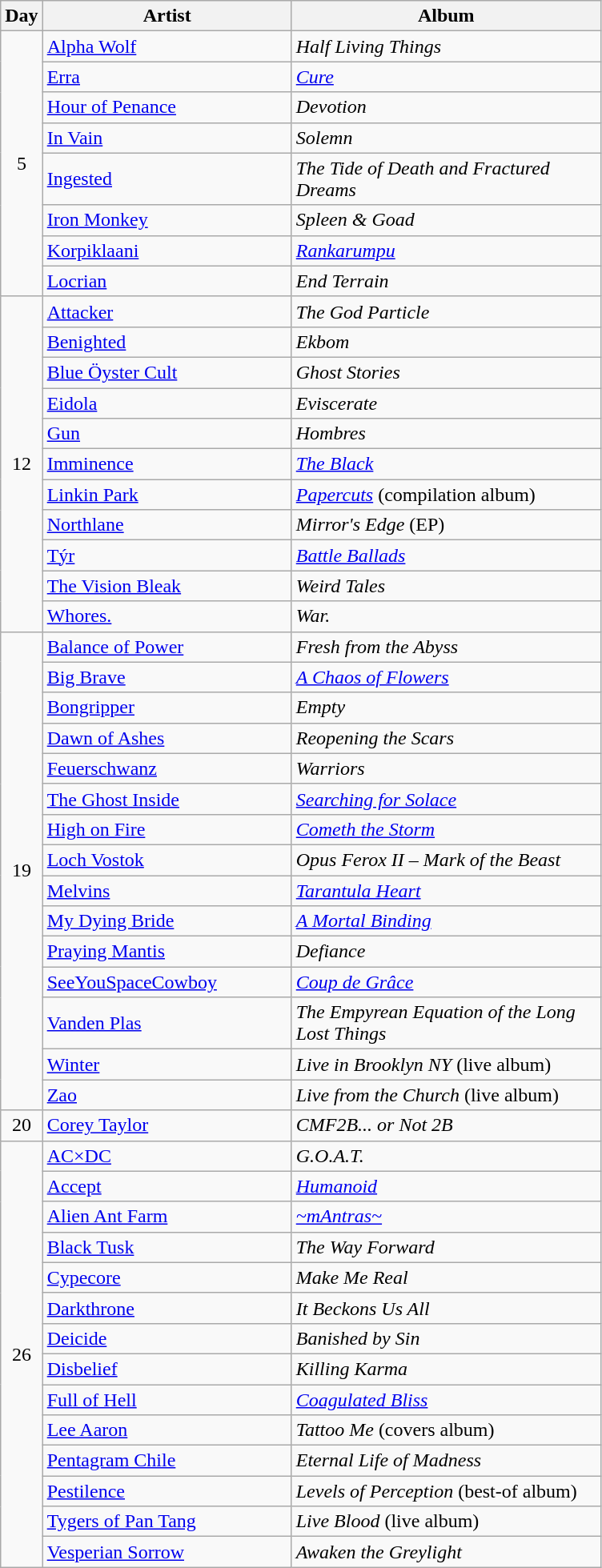<table class="wikitable" id="table_April">
<tr>
<th style="width:20px;">Day</th>
<th style="width:200px;">Artist</th>
<th style="width:250px;">Album</th>
</tr>
<tr>
<td style="text-align:center;" rowspan="8">5</td>
<td><a href='#'>Alpha Wolf</a></td>
<td><em>Half Living Things</em></td>
</tr>
<tr>
<td><a href='#'>Erra</a></td>
<td><em><a href='#'>Cure</a></em></td>
</tr>
<tr>
<td><a href='#'>Hour of Penance</a></td>
<td><em>Devotion</em></td>
</tr>
<tr>
<td><a href='#'>In Vain</a></td>
<td><em>Solemn</em></td>
</tr>
<tr>
<td><a href='#'>Ingested</a></td>
<td><em>The Tide of Death and Fractured Dreams</em></td>
</tr>
<tr>
<td><a href='#'>Iron Monkey</a></td>
<td><em>Spleen & Goad</em></td>
</tr>
<tr>
<td><a href='#'>Korpiklaani</a></td>
<td><em><a href='#'>Rankarumpu</a></em></td>
</tr>
<tr>
<td><a href='#'>Locrian</a></td>
<td><em>End Terrain</em></td>
</tr>
<tr>
<td style="text-align:center;" rowspan="11">12</td>
<td><a href='#'>Attacker</a></td>
<td><em>The God Particle</em></td>
</tr>
<tr>
<td><a href='#'>Benighted</a></td>
<td><em>Ekbom</em></td>
</tr>
<tr>
<td><a href='#'>Blue Öyster Cult</a></td>
<td><em>Ghost Stories</em></td>
</tr>
<tr>
<td><a href='#'>Eidola</a></td>
<td><em>Eviscerate</em></td>
</tr>
<tr>
<td><a href='#'>Gun</a></td>
<td><em>Hombres</em></td>
</tr>
<tr>
<td><a href='#'>Imminence</a></td>
<td><em><a href='#'>The Black</a></em></td>
</tr>
<tr>
<td><a href='#'>Linkin Park</a></td>
<td><em><a href='#'>Papercuts</a></em> (compilation album)</td>
</tr>
<tr>
<td><a href='#'>Northlane</a></td>
<td><em>Mirror's Edge</em> (EP)</td>
</tr>
<tr>
<td><a href='#'>Týr</a></td>
<td><em><a href='#'>Battle Ballads</a></em></td>
</tr>
<tr>
<td><a href='#'>The Vision Bleak</a></td>
<td><em>Weird Tales</em></td>
</tr>
<tr>
<td><a href='#'>Whores.</a></td>
<td><em>War.</em></td>
</tr>
<tr>
<td style="text-align:center;" rowspan="15">19</td>
<td><a href='#'>Balance of Power</a></td>
<td><em>Fresh from the Abyss</em></td>
</tr>
<tr>
<td><a href='#'>Big Brave</a></td>
<td><em><a href='#'>A Chaos of Flowers</a></em></td>
</tr>
<tr>
<td><a href='#'>Bongripper</a></td>
<td><em>Empty</em></td>
</tr>
<tr>
<td><a href='#'>Dawn of Ashes</a></td>
<td><em>Reopening the Scars</em></td>
</tr>
<tr>
<td><a href='#'>Feuerschwanz</a></td>
<td><em>Warriors</em></td>
</tr>
<tr>
<td><a href='#'>The Ghost Inside</a></td>
<td><em><a href='#'>Searching for Solace</a></em></td>
</tr>
<tr>
<td><a href='#'>High on Fire</a></td>
<td><em><a href='#'>Cometh the Storm</a></em></td>
</tr>
<tr>
<td><a href='#'>Loch Vostok</a></td>
<td><em>Opus Ferox II – Mark of the Beast</em></td>
</tr>
<tr>
<td><a href='#'>Melvins</a></td>
<td><em><a href='#'>Tarantula Heart</a></em></td>
</tr>
<tr>
<td><a href='#'>My Dying Bride</a></td>
<td><em><a href='#'>A Mortal Binding</a></em></td>
</tr>
<tr>
<td><a href='#'>Praying Mantis</a></td>
<td><em>Defiance</em></td>
</tr>
<tr>
<td><a href='#'>SeeYouSpaceCowboy</a></td>
<td><em><a href='#'>Coup de Grâce</a></em></td>
</tr>
<tr>
<td><a href='#'>Vanden Plas</a></td>
<td><em>The Empyrean Equation of the Long Lost Things</em></td>
</tr>
<tr>
<td><a href='#'>Winter</a></td>
<td><em>Live in Brooklyn NY</em> (live album)</td>
</tr>
<tr>
<td><a href='#'>Zao</a></td>
<td><em>Live from the Church</em> (live album)</td>
</tr>
<tr>
<td style="text-align:center;" rowspan="1">20</td>
<td><a href='#'>Corey Taylor</a></td>
<td><em>CMF2B... or Not 2B</em></td>
</tr>
<tr>
<td style="text-align:center;" rowspan="14">26</td>
<td><a href='#'>AC×DC</a></td>
<td><em>G.O.A.T.</em></td>
</tr>
<tr>
<td><a href='#'>Accept</a></td>
<td><em><a href='#'>Humanoid</a></em></td>
</tr>
<tr>
<td><a href='#'>Alien Ant Farm</a></td>
<td><em><a href='#'>~mAntras~</a></em></td>
</tr>
<tr>
<td><a href='#'>Black Tusk</a></td>
<td><em>The Way Forward</em></td>
</tr>
<tr>
<td><a href='#'>Cypecore</a></td>
<td><em>Make Me Real</em></td>
</tr>
<tr>
<td><a href='#'>Darkthrone</a></td>
<td><em>It Beckons Us All</em></td>
</tr>
<tr>
<td><a href='#'>Deicide</a></td>
<td><em>Banished by Sin</em></td>
</tr>
<tr>
<td><a href='#'>Disbelief</a></td>
<td><em>Killing Karma</em></td>
</tr>
<tr>
<td><a href='#'>Full of Hell</a></td>
<td><em><a href='#'>Coagulated Bliss</a></em></td>
</tr>
<tr>
<td><a href='#'>Lee Aaron</a></td>
<td><em>Tattoo Me</em> (covers album)</td>
</tr>
<tr>
<td><a href='#'>Pentagram Chile</a></td>
<td><em>Eternal Life of Madness</em></td>
</tr>
<tr>
<td><a href='#'>Pestilence</a></td>
<td><em>Levels of Perception</em> (best-of album)</td>
</tr>
<tr>
<td><a href='#'>Tygers of Pan Tang</a></td>
<td><em>Live Blood</em> (live album)</td>
</tr>
<tr>
<td><a href='#'>Vesperian Sorrow</a></td>
<td><em>Awaken the Greylight</em></td>
</tr>
</table>
